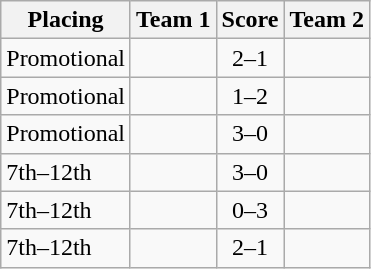<table class=wikitable style="border:1px solid #AAAAAA;">
<tr>
<th>Placing</th>
<th>Team 1</th>
<th>Score</th>
<th>Team 2</th>
</tr>
<tr>
<td>Promotional</td>
<td><strong></strong></td>
<td align="center">2–1</td>
<td></td>
</tr>
<tr>
<td>Promotional</td>
<td></td>
<td align="center">1–2</td>
<td><strong></strong></td>
</tr>
<tr>
<td>Promotional</td>
<td><strong></strong></td>
<td align="center">3–0</td>
<td></td>
</tr>
<tr>
<td>7th–12th</td>
<td><strong></strong></td>
<td align="center">3–0</td>
<td></td>
</tr>
<tr>
<td>7th–12th</td>
<td></td>
<td align="center">0–3</td>
<td><strong></strong></td>
</tr>
<tr>
<td>7th–12th</td>
<td><strong></strong></td>
<td align="center">2–1</td>
<td></td>
</tr>
</table>
